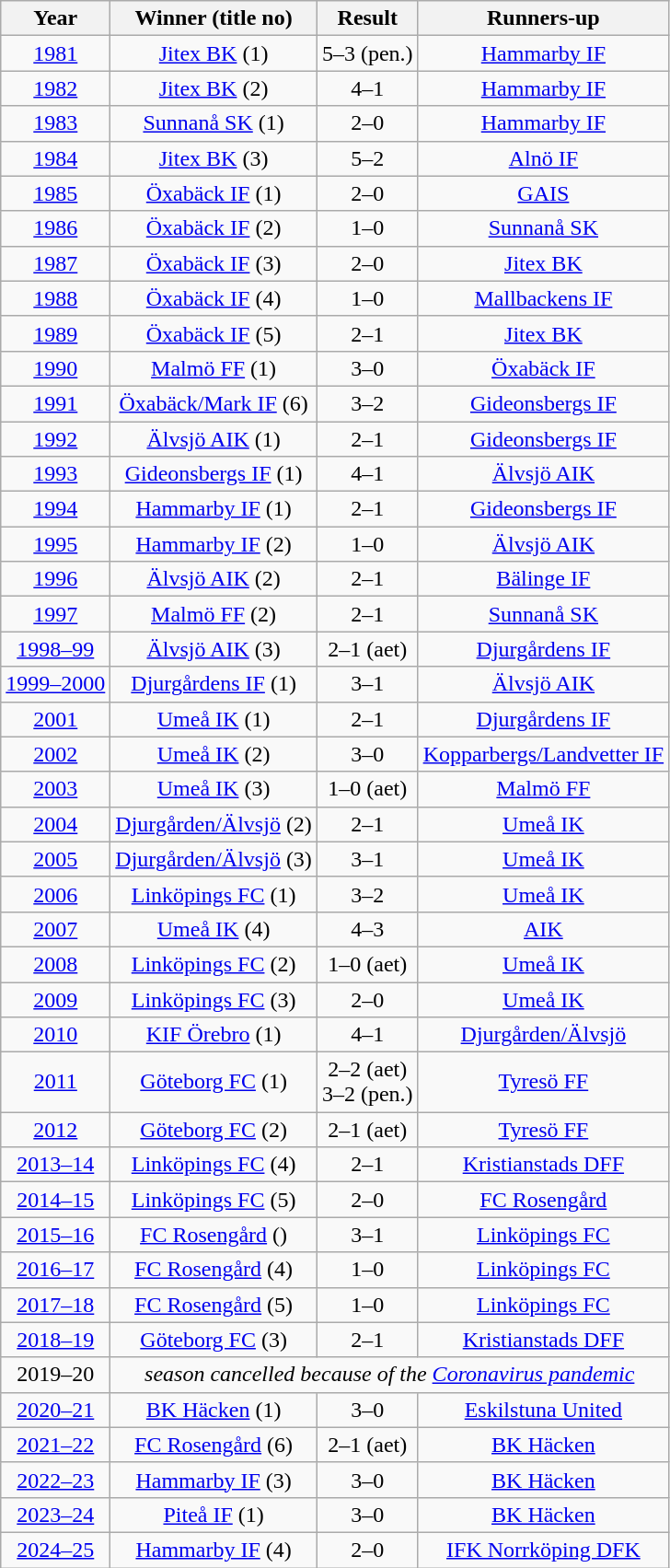<table class="sortable wikitable" style="text-align:center">
<tr>
<th>Year</th>
<th>Winner (title no)</th>
<th>Result</th>
<th>Runners-up</th>
</tr>
<tr>
<td><a href='#'>1981</a></td>
<td><a href='#'>Jitex BK</a> (1)</td>
<td>5–3 (pen.)</td>
<td><a href='#'>Hammarby IF</a></td>
</tr>
<tr>
<td><a href='#'>1982</a></td>
<td><a href='#'>Jitex BK</a> (2)</td>
<td>4–1</td>
<td><a href='#'>Hammarby IF</a></td>
</tr>
<tr>
<td><a href='#'>1983</a></td>
<td><a href='#'>Sunnanå SK</a> (1)</td>
<td>2–0</td>
<td><a href='#'>Hammarby IF</a></td>
</tr>
<tr>
<td><a href='#'>1984</a></td>
<td><a href='#'>Jitex BK</a> (3)</td>
<td>5–2</td>
<td><a href='#'>Alnö IF</a></td>
</tr>
<tr>
<td><a href='#'>1985</a></td>
<td><a href='#'>Öxabäck IF</a> (1)</td>
<td>2–0</td>
<td><a href='#'>GAIS</a></td>
</tr>
<tr>
<td><a href='#'>1986</a></td>
<td><a href='#'>Öxabäck IF</a> (2)</td>
<td>1–0</td>
<td><a href='#'>Sunnanå SK</a></td>
</tr>
<tr>
<td><a href='#'>1987</a></td>
<td><a href='#'>Öxabäck IF</a> (3)</td>
<td>2–0</td>
<td><a href='#'>Jitex BK</a></td>
</tr>
<tr>
<td><a href='#'>1988</a></td>
<td><a href='#'>Öxabäck IF</a> (4)</td>
<td>1–0</td>
<td><a href='#'>Mallbackens IF</a></td>
</tr>
<tr>
<td><a href='#'>1989</a></td>
<td><a href='#'>Öxabäck IF</a> (5)</td>
<td>2–1</td>
<td><a href='#'>Jitex BK</a></td>
</tr>
<tr>
<td><a href='#'>1990</a></td>
<td><a href='#'>Malmö FF</a> (1)</td>
<td>3–0</td>
<td><a href='#'>Öxabäck IF</a></td>
</tr>
<tr>
<td><a href='#'>1991</a></td>
<td><a href='#'>Öxabäck/Mark IF</a> (6)</td>
<td>3–2</td>
<td><a href='#'>Gideonsbergs IF</a></td>
</tr>
<tr>
<td><a href='#'>1992</a></td>
<td><a href='#'>Älvsjö AIK</a> (1)</td>
<td>2–1</td>
<td><a href='#'>Gideonsbergs IF</a></td>
</tr>
<tr>
<td><a href='#'>1993</a></td>
<td><a href='#'>Gideonsbergs IF</a> (1)</td>
<td>4–1</td>
<td><a href='#'>Älvsjö AIK</a></td>
</tr>
<tr>
<td><a href='#'>1994</a></td>
<td><a href='#'>Hammarby IF</a> (1)</td>
<td>2–1</td>
<td><a href='#'>Gideonsbergs IF</a></td>
</tr>
<tr>
<td><a href='#'>1995</a></td>
<td><a href='#'>Hammarby IF</a> (2)</td>
<td>1–0</td>
<td><a href='#'>Älvsjö AIK</a></td>
</tr>
<tr>
<td><a href='#'>1996</a></td>
<td><a href='#'>Älvsjö AIK</a> (2)</td>
<td>2–1</td>
<td><a href='#'>Bälinge IF</a></td>
</tr>
<tr>
<td><a href='#'>1997</a></td>
<td><a href='#'>Malmö FF</a> (2)</td>
<td>2–1</td>
<td><a href='#'>Sunnanå SK</a></td>
</tr>
<tr>
<td><a href='#'>1998–99</a></td>
<td><a href='#'>Älvsjö AIK</a> (3)</td>
<td>2–1 (aet)</td>
<td><a href='#'>Djurgårdens IF</a></td>
</tr>
<tr>
<td><a href='#'>1999–2000</a></td>
<td><a href='#'>Djurgårdens IF</a> (1)</td>
<td>3–1</td>
<td><a href='#'>Älvsjö AIK</a></td>
</tr>
<tr>
<td><a href='#'>2001</a></td>
<td><a href='#'>Umeå IK</a> (1)</td>
<td>2–1</td>
<td><a href='#'>Djurgårdens IF</a></td>
</tr>
<tr>
<td><a href='#'>2002</a></td>
<td><a href='#'>Umeå IK</a> (2)</td>
<td>3–0</td>
<td><a href='#'>Kopparbergs/Landvetter IF</a></td>
</tr>
<tr>
<td><a href='#'>2003</a></td>
<td><a href='#'>Umeå IK</a> (3)</td>
<td>1–0 (aet)</td>
<td><a href='#'>Malmö FF</a></td>
</tr>
<tr>
<td><a href='#'>2004</a></td>
<td><a href='#'>Djurgården/Älvsjö</a> (2)</td>
<td>2–1</td>
<td><a href='#'>Umeå IK</a></td>
</tr>
<tr>
<td><a href='#'>2005</a></td>
<td><a href='#'>Djurgården/Älvsjö</a> (3)</td>
<td>3–1</td>
<td><a href='#'>Umeå IK</a></td>
</tr>
<tr>
<td><a href='#'>2006</a></td>
<td><a href='#'>Linköpings FC</a> (1)</td>
<td>3–2</td>
<td><a href='#'>Umeå IK</a></td>
</tr>
<tr>
<td><a href='#'>2007</a></td>
<td><a href='#'>Umeå IK</a> (4)</td>
<td>4–3</td>
<td><a href='#'>AIK</a></td>
</tr>
<tr>
<td><a href='#'>2008</a></td>
<td><a href='#'>Linköpings FC</a> (2)</td>
<td>1–0 (aet)</td>
<td><a href='#'>Umeå IK</a></td>
</tr>
<tr>
<td><a href='#'>2009</a></td>
<td><a href='#'>Linköpings FC</a> (3)</td>
<td>2–0</td>
<td><a href='#'>Umeå IK</a></td>
</tr>
<tr>
<td><a href='#'>2010</a></td>
<td><a href='#'>KIF Örebro</a> (1)</td>
<td>4–1</td>
<td><a href='#'>Djurgården/Älvsjö</a></td>
</tr>
<tr>
<td><a href='#'>2011</a></td>
<td><a href='#'>Göteborg FC</a> (1)</td>
<td>2–2 (aet)<br>3–2 (pen.)</td>
<td><a href='#'>Tyresö FF</a></td>
</tr>
<tr>
<td><a href='#'>2012</a></td>
<td><a href='#'>Göteborg FC</a> (2)</td>
<td>2–1 (aet)</td>
<td><a href='#'>Tyresö FF</a></td>
</tr>
<tr>
<td><a href='#'>2013–14</a></td>
<td><a href='#'>Linköpings FC</a> (4)</td>
<td>2–1</td>
<td><a href='#'>Kristianstads DFF</a></td>
</tr>
<tr>
<td><a href='#'>2014–15</a></td>
<td><a href='#'>Linköpings FC</a> (5)</td>
<td>2–0</td>
<td><a href='#'>FC Rosengård</a></td>
</tr>
<tr>
<td><a href='#'>2015–16</a></td>
<td><a href='#'>FC Rosengård</a> ()</td>
<td>3–1</td>
<td><a href='#'>Linköpings FC</a></td>
</tr>
<tr>
<td><a href='#'>2016–17</a></td>
<td><a href='#'>FC Rosengård</a> (4)</td>
<td>1–0</td>
<td><a href='#'>Linköpings FC</a></td>
</tr>
<tr>
<td><a href='#'>2017–18</a></td>
<td><a href='#'>FC Rosengård</a> (5)</td>
<td>1–0</td>
<td><a href='#'>Linköpings FC</a></td>
</tr>
<tr>
<td><a href='#'>2018–19</a></td>
<td><a href='#'>Göteborg FC</a> (3)</td>
<td>2–1</td>
<td><a href='#'>Kristianstads DFF</a></td>
</tr>
<tr>
<td>2019–20</td>
<td colspan=3><em>season cancelled because of the <a href='#'>Coronavirus pandemic</a></em></td>
</tr>
<tr>
<td><a href='#'>2020–21</a></td>
<td><a href='#'>BK Häcken</a> (1)</td>
<td>3–0</td>
<td><a href='#'>Eskilstuna United</a></td>
</tr>
<tr>
<td><a href='#'>2021–22</a></td>
<td><a href='#'>FC Rosengård</a> (6)</td>
<td>2–1 (aet)</td>
<td><a href='#'>BK Häcken</a></td>
</tr>
<tr>
<td><a href='#'>2022–23</a></td>
<td><a href='#'>Hammarby IF</a> (3)</td>
<td>3–0</td>
<td><a href='#'>BK Häcken</a></td>
</tr>
<tr>
<td><a href='#'>2023–24</a></td>
<td><a href='#'>Piteå IF</a> (1)</td>
<td>3–0</td>
<td><a href='#'>BK Häcken</a></td>
</tr>
<tr>
<td><a href='#'>2024–25</a></td>
<td><a href='#'>Hammarby IF</a> (4)</td>
<td>2–0</td>
<td><a href='#'>IFK Norrköping DFK</a></td>
</tr>
</table>
